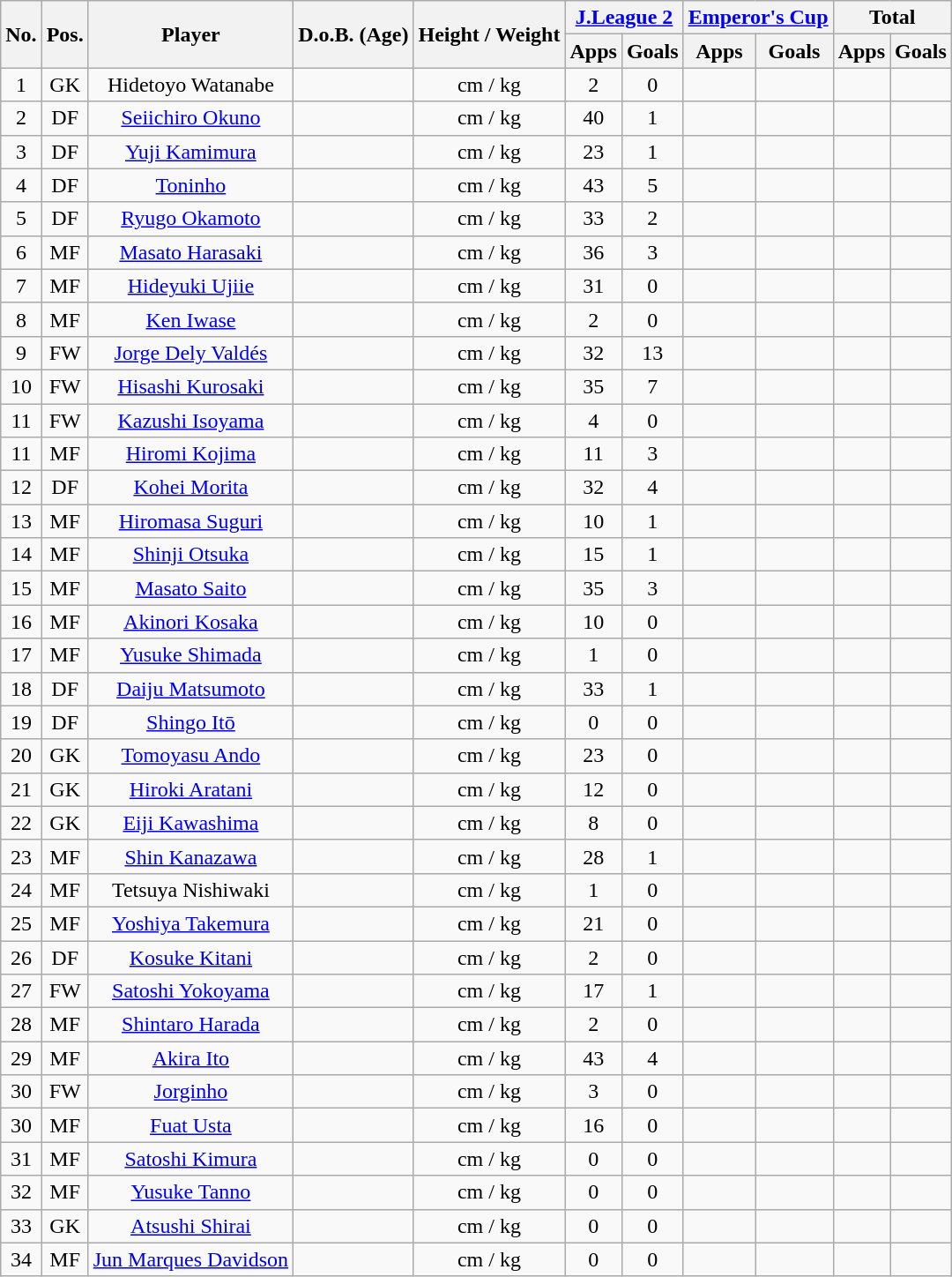<table class="wikitable" style="text-align:center;">
<tr>
<th rowspan="2">No.</th>
<th rowspan="2">Pos.</th>
<th rowspan="2">Player</th>
<th rowspan="2">D.o.B. (Age)</th>
<th rowspan="2">Height / Weight</th>
<th colspan="2"><a href='#'>J.League 2</a></th>
<th colspan="2"><a href='#'>Emperor's Cup</a></th>
<th colspan="2">Total</th>
</tr>
<tr>
<th>Apps</th>
<th>Goals</th>
<th>Apps</th>
<th>Goals</th>
<th>Apps</th>
<th>Goals</th>
</tr>
<tr>
<td>1</td>
<td>GK</td>
<td>Hidetoyo Watanabe</td>
<td></td>
<td>cm / kg</td>
<td>2</td>
<td>0</td>
<td></td>
<td></td>
<td></td>
<td></td>
</tr>
<tr>
<td>2</td>
<td>DF</td>
<td><a href='#'>Seiichiro Okuno</a></td>
<td></td>
<td>cm / kg</td>
<td>40</td>
<td>1</td>
<td></td>
<td></td>
<td></td>
<td></td>
</tr>
<tr>
<td>3</td>
<td>DF</td>
<td><a href='#'>Yuji Kamimura</a></td>
<td></td>
<td>cm / kg</td>
<td>23</td>
<td>1</td>
<td></td>
<td></td>
<td></td>
<td></td>
</tr>
<tr>
<td>4</td>
<td>DF</td>
<td><a href='#'>Toninho</a></td>
<td></td>
<td>cm / kg</td>
<td>43</td>
<td>5</td>
<td></td>
<td></td>
<td></td>
<td></td>
</tr>
<tr>
<td>5</td>
<td>DF</td>
<td><a href='#'>Ryugo Okamoto</a></td>
<td></td>
<td>cm / kg</td>
<td>33</td>
<td>2</td>
<td></td>
<td></td>
<td></td>
<td></td>
</tr>
<tr>
<td>6</td>
<td>MF</td>
<td><a href='#'>Masato Harasaki</a></td>
<td></td>
<td>cm / kg</td>
<td>36</td>
<td>3</td>
<td></td>
<td></td>
<td></td>
<td></td>
</tr>
<tr>
<td>7</td>
<td>MF</td>
<td><a href='#'>Hideyuki Ujiie</a></td>
<td></td>
<td>cm / kg</td>
<td>31</td>
<td>0</td>
<td></td>
<td></td>
<td></td>
<td></td>
</tr>
<tr>
<td>8</td>
<td>MF</td>
<td><a href='#'>Ken Iwase</a></td>
<td></td>
<td>cm / kg</td>
<td>2</td>
<td>0</td>
<td></td>
<td></td>
<td></td>
<td></td>
</tr>
<tr>
<td>9</td>
<td>FW</td>
<td><a href='#'>Jorge Dely Valdés</a></td>
<td></td>
<td>cm / kg</td>
<td>32</td>
<td>13</td>
<td></td>
<td></td>
<td></td>
<td></td>
</tr>
<tr>
<td>10</td>
<td>FW</td>
<td><a href='#'>Hisashi Kurosaki</a></td>
<td></td>
<td>cm / kg</td>
<td>35</td>
<td>7</td>
<td></td>
<td></td>
<td></td>
<td></td>
</tr>
<tr>
<td>11</td>
<td>FW</td>
<td><a href='#'>Kazushi Isoyama</a></td>
<td></td>
<td>cm / kg</td>
<td>4</td>
<td>0</td>
<td></td>
<td></td>
<td></td>
<td></td>
</tr>
<tr>
<td>11</td>
<td>MF</td>
<td><a href='#'>Hiromi Kojima</a></td>
<td></td>
<td>cm / kg</td>
<td>11</td>
<td>3</td>
<td></td>
<td></td>
<td></td>
<td></td>
</tr>
<tr>
<td>12</td>
<td>DF</td>
<td><a href='#'>Kohei Morita</a></td>
<td></td>
<td>cm / kg</td>
<td>32</td>
<td>4</td>
<td></td>
<td></td>
<td></td>
<td></td>
</tr>
<tr>
<td>13</td>
<td>MF</td>
<td><a href='#'>Hiromasa Suguri</a></td>
<td></td>
<td>cm / kg</td>
<td>10</td>
<td>1</td>
<td></td>
<td></td>
<td></td>
<td></td>
</tr>
<tr>
<td>14</td>
<td>MF</td>
<td><a href='#'>Shinji Otsuka</a></td>
<td></td>
<td>cm / kg</td>
<td>15</td>
<td>1</td>
<td></td>
<td></td>
<td></td>
<td></td>
</tr>
<tr>
<td>15</td>
<td>MF</td>
<td><a href='#'>Masato Saito</a></td>
<td></td>
<td>cm / kg</td>
<td>35</td>
<td>3</td>
<td></td>
<td></td>
<td></td>
<td></td>
</tr>
<tr>
<td>16</td>
<td>MF</td>
<td><a href='#'>Akinori Kosaka</a></td>
<td></td>
<td>cm / kg</td>
<td>10</td>
<td>0</td>
<td></td>
<td></td>
<td></td>
<td></td>
</tr>
<tr>
<td>17</td>
<td>MF</td>
<td><a href='#'>Yusuke Shimada</a></td>
<td></td>
<td>cm / kg</td>
<td>1</td>
<td>0</td>
<td></td>
<td></td>
<td></td>
<td></td>
</tr>
<tr>
<td>18</td>
<td>DF</td>
<td><a href='#'>Daiju Matsumoto</a></td>
<td></td>
<td>cm / kg</td>
<td>33</td>
<td>1</td>
<td></td>
<td></td>
<td></td>
<td></td>
</tr>
<tr>
<td>19</td>
<td>DF</td>
<td><a href='#'>Shingo Itō</a></td>
<td></td>
<td>cm / kg</td>
<td>0</td>
<td>0</td>
<td></td>
<td></td>
<td></td>
<td></td>
</tr>
<tr>
<td>20</td>
<td>GK</td>
<td><a href='#'>Tomoyasu Ando</a></td>
<td></td>
<td>cm / kg</td>
<td>23</td>
<td>0</td>
<td></td>
<td></td>
<td></td>
<td></td>
</tr>
<tr>
<td>21</td>
<td>GK</td>
<td><a href='#'>Hiroki Aratani</a></td>
<td></td>
<td>cm / kg</td>
<td>12</td>
<td>0</td>
<td></td>
<td></td>
<td></td>
<td></td>
</tr>
<tr>
<td>22</td>
<td>GK</td>
<td><a href='#'>Eiji Kawashima</a></td>
<td></td>
<td>cm / kg</td>
<td>8</td>
<td>0</td>
<td></td>
<td></td>
<td></td>
<td></td>
</tr>
<tr>
<td>23</td>
<td>MF</td>
<td><a href='#'>Shin Kanazawa</a></td>
<td></td>
<td>cm / kg</td>
<td>28</td>
<td>1</td>
<td></td>
<td></td>
<td></td>
<td></td>
</tr>
<tr>
<td>24</td>
<td>MF</td>
<td>Tetsuya Nishiwaki</td>
<td></td>
<td>cm / kg</td>
<td>1</td>
<td>0</td>
<td></td>
<td></td>
<td></td>
<td></td>
</tr>
<tr>
<td>25</td>
<td>MF</td>
<td><a href='#'>Yoshiya Takemura</a></td>
<td></td>
<td>cm / kg</td>
<td>21</td>
<td>0</td>
<td></td>
<td></td>
<td></td>
<td></td>
</tr>
<tr>
<td>26</td>
<td>DF</td>
<td><a href='#'>Kosuke Kitani</a></td>
<td></td>
<td>cm / kg</td>
<td>2</td>
<td>0</td>
<td></td>
<td></td>
<td></td>
<td></td>
</tr>
<tr>
<td>27</td>
<td>FW</td>
<td><a href='#'>Satoshi Yokoyama</a></td>
<td></td>
<td>cm / kg</td>
<td>17</td>
<td>1</td>
<td></td>
<td></td>
<td></td>
<td></td>
</tr>
<tr>
<td>28</td>
<td>MF</td>
<td><a href='#'>Shintaro Harada</a></td>
<td></td>
<td>cm / kg</td>
<td>2</td>
<td>0</td>
<td></td>
<td></td>
<td></td>
<td></td>
</tr>
<tr>
<td>29</td>
<td>MF</td>
<td><a href='#'>Akira Ito</a></td>
<td></td>
<td>cm / kg</td>
<td>43</td>
<td>4</td>
<td></td>
<td></td>
<td></td>
<td></td>
</tr>
<tr>
<td>30</td>
<td>FW</td>
<td><a href='#'>Jorginho</a></td>
<td></td>
<td>cm / kg</td>
<td>3</td>
<td>0</td>
<td></td>
<td></td>
<td></td>
<td></td>
</tr>
<tr>
<td>30</td>
<td>MF</td>
<td><a href='#'>Fuat Usta</a></td>
<td></td>
<td>cm / kg</td>
<td>16</td>
<td>0</td>
<td></td>
<td></td>
<td></td>
<td></td>
</tr>
<tr>
<td>31</td>
<td>MF</td>
<td><a href='#'>Satoshi Kimura</a></td>
<td></td>
<td>cm / kg</td>
<td>0</td>
<td>0</td>
<td></td>
<td></td>
<td></td>
<td></td>
</tr>
<tr>
<td>32</td>
<td>MF</td>
<td><a href='#'>Yusuke Tanno</a></td>
<td></td>
<td>cm / kg</td>
<td>0</td>
<td>0</td>
<td></td>
<td></td>
<td></td>
<td></td>
</tr>
<tr>
<td>33</td>
<td>GK</td>
<td><a href='#'>Atsushi Shirai</a></td>
<td></td>
<td>cm / kg</td>
<td>0</td>
<td>0</td>
<td></td>
<td></td>
<td></td>
<td></td>
</tr>
<tr>
<td>34</td>
<td>MF</td>
<td><a href='#'>Jun Marques Davidson</a></td>
<td></td>
<td>cm / kg</td>
<td>0</td>
<td>0</td>
<td></td>
<td></td>
<td></td>
<td></td>
</tr>
</table>
